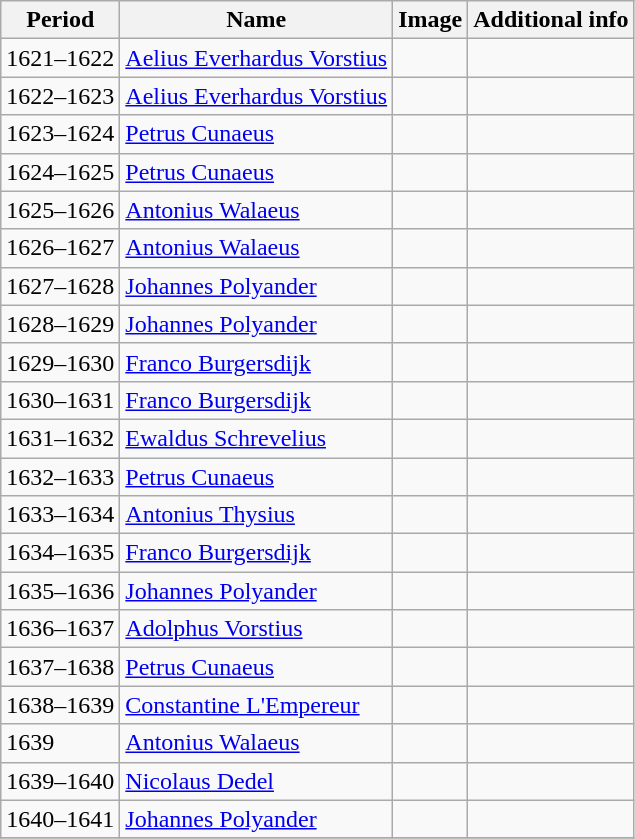<table class="wikitable">
<tr>
<th>Period</th>
<th>Name</th>
<th>Image</th>
<th>Additional info</th>
</tr>
<tr>
<td>1621–1622</td>
<td><a href='#'>Aelius Everhardus Vorstius</a></td>
<td></td>
<td></td>
</tr>
<tr>
<td>1622–1623</td>
<td><a href='#'>Aelius Everhardus Vorstius</a></td>
<td></td>
<td></td>
</tr>
<tr>
<td>1623–1624</td>
<td><a href='#'>Petrus Cunaeus</a></td>
<td></td>
<td></td>
</tr>
<tr>
<td>1624–1625</td>
<td><a href='#'>Petrus Cunaeus</a></td>
<td></td>
<td></td>
</tr>
<tr>
<td>1625–1626</td>
<td><a href='#'>Antonius Walaeus</a></td>
<td></td>
<td></td>
</tr>
<tr>
<td>1626–1627</td>
<td><a href='#'>Antonius Walaeus</a></td>
<td></td>
<td></td>
</tr>
<tr>
<td>1627–1628</td>
<td><a href='#'>Johannes Polyander</a></td>
<td></td>
<td></td>
</tr>
<tr>
<td>1628–1629</td>
<td><a href='#'>Johannes Polyander</a></td>
<td></td>
<td></td>
</tr>
<tr>
<td>1629–1630</td>
<td><a href='#'>Franco Burgersdijk</a></td>
<td></td>
<td></td>
</tr>
<tr>
<td>1630–1631</td>
<td><a href='#'>Franco Burgersdijk</a></td>
<td></td>
<td></td>
</tr>
<tr>
<td>1631–1632</td>
<td><a href='#'>Ewaldus Schrevelius</a></td>
<td></td>
<td></td>
</tr>
<tr>
<td>1632–1633</td>
<td><a href='#'>Petrus Cunaeus</a></td>
<td></td>
<td></td>
</tr>
<tr>
<td>1633–1634</td>
<td><a href='#'>Antonius Thysius</a></td>
<td></td>
<td></td>
</tr>
<tr>
<td>1634–1635</td>
<td><a href='#'>Franco Burgersdijk</a></td>
<td></td>
<td></td>
</tr>
<tr>
<td>1635–1636</td>
<td><a href='#'>Johannes Polyander</a></td>
<td></td>
<td></td>
</tr>
<tr>
<td>1636–1637</td>
<td><a href='#'>Adolphus Vorstius</a></td>
<td></td>
<td></td>
</tr>
<tr>
<td>1637–1638</td>
<td><a href='#'>Petrus Cunaeus</a></td>
<td></td>
<td></td>
</tr>
<tr>
<td>1638–1639</td>
<td><a href='#'>Constantine L'Empereur</a></td>
<td></td>
<td></td>
</tr>
<tr>
<td>1639</td>
<td><a href='#'>Antonius Walaeus</a></td>
<td></td>
<td></td>
</tr>
<tr>
<td>1639–1640</td>
<td><a href='#'>Nicolaus Dedel</a></td>
<td></td>
<td></td>
</tr>
<tr>
<td>1640–1641</td>
<td><a href='#'>Johannes Polyander</a></td>
<td></td>
<td></td>
</tr>
<tr>
</tr>
</table>
